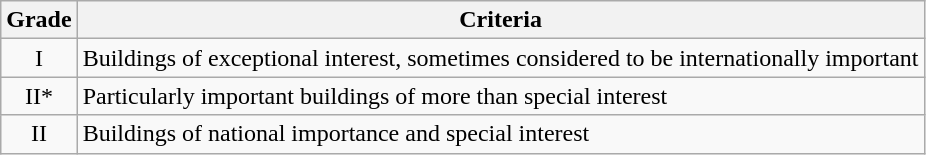<table class="wikitable">
<tr>
<th>Grade</th>
<th>Criteria</th>
</tr>
<tr>
<td align="center" >I</td>
<td>Buildings of exceptional interest, sometimes considered to be internationally important</td>
</tr>
<tr>
<td align="center" >II*</td>
<td>Particularly important buildings of more than special interest</td>
</tr>
<tr>
<td align="center" >II</td>
<td>Buildings of national importance and special interest</td>
</tr>
</table>
